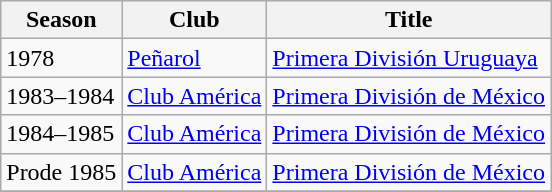<table class="wikitable">
<tr>
<th>Season</th>
<th>Club</th>
<th>Title</th>
</tr>
<tr>
<td>1978</td>
<td> <a href='#'>Peñarol</a></td>
<td><a href='#'>Primera División Uruguaya</a></td>
</tr>
<tr>
<td>1983–1984</td>
<td> <a href='#'>Club América</a></td>
<td><a href='#'>Primera División de México</a></td>
</tr>
<tr>
<td>1984–1985</td>
<td> <a href='#'>Club América</a></td>
<td><a href='#'>Primera División de México</a></td>
</tr>
<tr>
<td>Prode 1985</td>
<td> <a href='#'>Club América</a></td>
<td><a href='#'>Primera División de México</a></td>
</tr>
<tr>
</tr>
</table>
